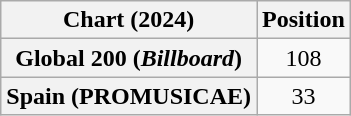<table class="wikitable sortable plainrowheaders" style="text-align:center">
<tr>
<th scope="col">Chart (2024)</th>
<th scope="col">Position</th>
</tr>
<tr>
<th scope="row">Global 200 (<em>Billboard</em>)</th>
<td>108</td>
</tr>
<tr>
<th scope="row">Spain (PROMUSICAE)</th>
<td>33</td>
</tr>
</table>
